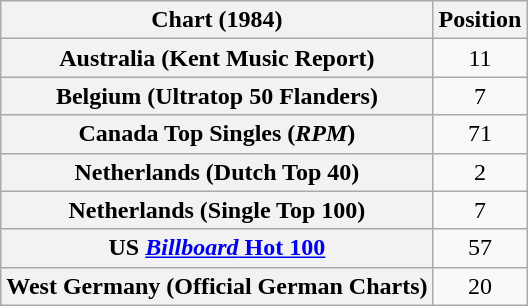<table class="wikitable sortable plainrowheaders" style="text-align:center">
<tr>
<th scope="col">Chart (1984)</th>
<th scope="col">Position</th>
</tr>
<tr>
<th scope="row">Australia (Kent Music Report)</th>
<td>11</td>
</tr>
<tr>
<th scope="row">Belgium (Ultratop 50 Flanders)</th>
<td>7</td>
</tr>
<tr>
<th scope="row">Canada Top Singles (<em>RPM</em>)</th>
<td>71</td>
</tr>
<tr>
<th scope="row">Netherlands (Dutch Top 40)</th>
<td>2</td>
</tr>
<tr>
<th scope="row">Netherlands (Single Top 100)</th>
<td>7</td>
</tr>
<tr>
<th scope="row">US <a href='#'><em>Billboard</em> Hot 100</a></th>
<td>57</td>
</tr>
<tr>
<th scope="row">West Germany (Official German Charts)</th>
<td>20</td>
</tr>
</table>
